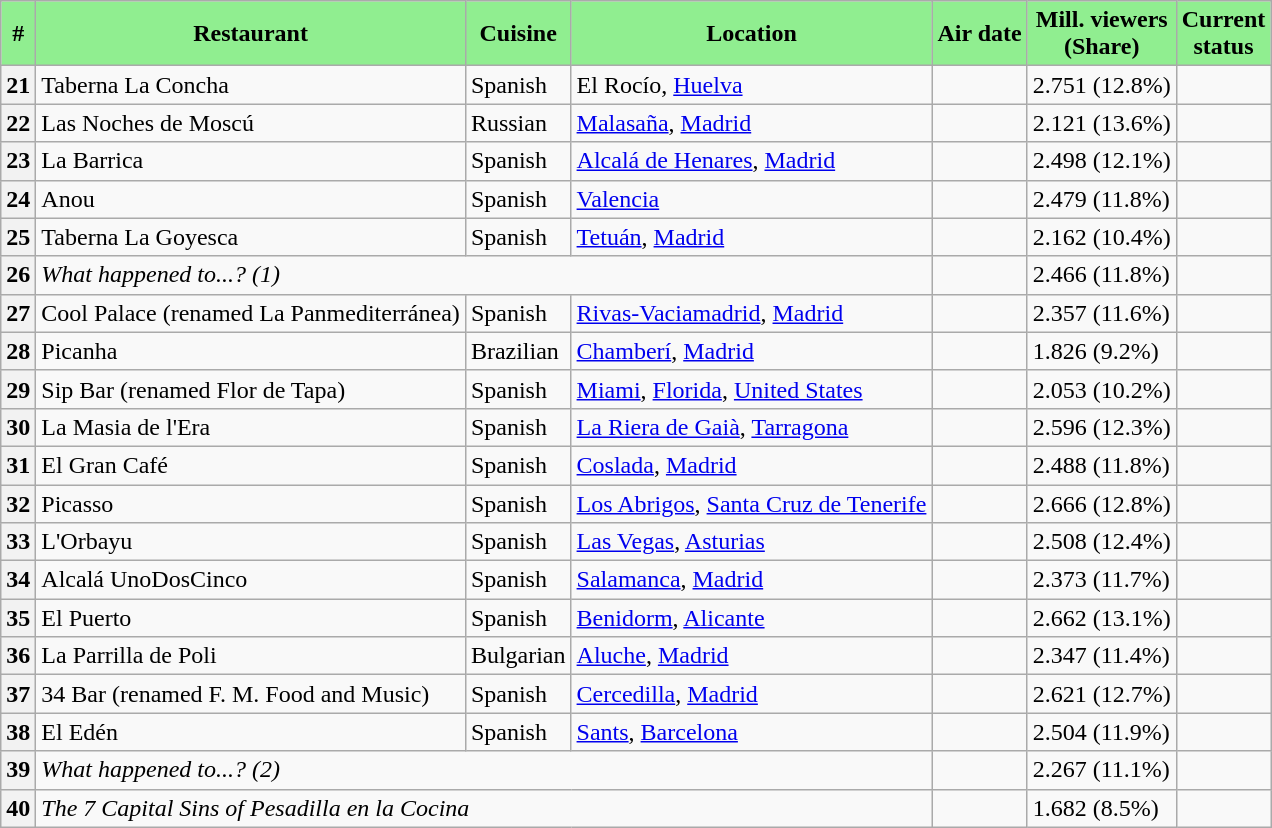<table class=wikitable>
<tr style="background:LightGreen">
<td align=center><strong>#</strong></td>
<td align=center><strong>Restaurant</strong></td>
<td align=center><strong>Cuisine</strong></td>
<td align=center><strong>Location</strong></td>
<td align=center><strong>Air date</strong></td>
<td align=center><strong>Mill. viewers<br>(Share)</strong></td>
<td align=center><strong>Current<br>status</strong></td>
</tr>
<tr>
<th>21</th>
<td>Taberna La Concha</td>
<td>Spanish</td>
<td>El Rocío, <a href='#'>Huelva</a></td>
<td></td>
<td>2.751 (12.8%)</td>
<td></td>
</tr>
<tr>
<th>22</th>
<td>Las Noches de Moscú</td>
<td>Russian</td>
<td><a href='#'>Malasaña</a>, <a href='#'>Madrid</a></td>
<td></td>
<td>2.121 (13.6%)</td>
<td></td>
</tr>
<tr>
<th>23</th>
<td>La Barrica</td>
<td>Spanish</td>
<td><a href='#'>Alcalá de Henares</a>, <a href='#'>Madrid</a></td>
<td></td>
<td>2.498 (12.1%)</td>
<td></td>
</tr>
<tr>
<th>24</th>
<td>Anou</td>
<td>Spanish</td>
<td><a href='#'>Valencia</a></td>
<td></td>
<td>2.479 (11.8%)</td>
<td></td>
</tr>
<tr>
<th>25</th>
<td>Taberna La Goyesca</td>
<td>Spanish</td>
<td><a href='#'>Tetuán</a>, <a href='#'>Madrid</a></td>
<td></td>
<td>2.162 (10.4%)</td>
<td></td>
</tr>
<tr>
<th>26</th>
<td colspan=3><em>What happened to...? (1)</em> </td>
<td></td>
<td>2.466 (11.8%)</td>
<td></td>
</tr>
<tr>
<th>27</th>
<td>Cool Palace (renamed La Panmediterránea)</td>
<td>Spanish</td>
<td><a href='#'>Rivas-Vaciamadrid</a>, <a href='#'>Madrid</a></td>
<td></td>
<td>2.357 (11.6%)</td>
<td></td>
</tr>
<tr>
<th>28</th>
<td>Picanha</td>
<td>Brazilian</td>
<td><a href='#'>Chamberí</a>, <a href='#'>Madrid</a></td>
<td></td>
<td>1.826 (9.2%)</td>
<td></td>
</tr>
<tr>
<th>29</th>
<td>Sip Bar (renamed Flor de Tapa)</td>
<td>Spanish</td>
<td><a href='#'>Miami</a>, <a href='#'>Florida</a>, <a href='#'>United States</a></td>
<td></td>
<td>2.053 (10.2%)</td>
<td></td>
</tr>
<tr>
<th>30</th>
<td>La Masia de l'Era</td>
<td>Spanish</td>
<td><a href='#'>La Riera de Gaià</a>, <a href='#'>Tarragona</a></td>
<td></td>
<td>2.596 (12.3%)</td>
<td></td>
</tr>
<tr>
<th>31</th>
<td>El Gran Café</td>
<td>Spanish</td>
<td><a href='#'>Coslada</a>, <a href='#'>Madrid</a></td>
<td></td>
<td>2.488 (11.8%)</td>
<td></td>
</tr>
<tr>
<th>32</th>
<td>Picasso</td>
<td>Spanish</td>
<td><a href='#'>Los Abrigos</a>, <a href='#'>Santa Cruz de Tenerife</a></td>
<td></td>
<td>2.666 (12.8%)</td>
<td></td>
</tr>
<tr>
<th>33</th>
<td>L'Orbayu</td>
<td>Spanish</td>
<td><a href='#'>Las Vegas</a>, <a href='#'>Asturias</a></td>
<td></td>
<td>2.508 (12.4%)</td>
<td></td>
</tr>
<tr>
<th>34</th>
<td>Alcalá UnoDosCinco</td>
<td>Spanish</td>
<td><a href='#'>Salamanca</a>, <a href='#'>Madrid</a></td>
<td></td>
<td>2.373 (11.7%)</td>
<td></td>
</tr>
<tr>
<th>35</th>
<td>El Puerto</td>
<td>Spanish</td>
<td><a href='#'>Benidorm</a>, <a href='#'>Alicante</a></td>
<td></td>
<td>2.662 (13.1%)</td>
<td></td>
</tr>
<tr>
<th>36</th>
<td>La Parrilla de Poli</td>
<td>Bulgarian</td>
<td><a href='#'>Aluche</a>, <a href='#'>Madrid</a></td>
<td></td>
<td>2.347 (11.4%)</td>
<td></td>
</tr>
<tr>
<th>37</th>
<td>34 Bar (renamed F. M. Food and Music)</td>
<td>Spanish</td>
<td><a href='#'>Cercedilla</a>, <a href='#'>Madrid</a></td>
<td></td>
<td>2.621 (12.7%)</td>
<td></td>
</tr>
<tr>
<th>38</th>
<td>El Edén</td>
<td>Spanish</td>
<td><a href='#'>Sants</a>, <a href='#'>Barcelona</a></td>
<td></td>
<td>2.504 (11.9%)</td>
<td></td>
</tr>
<tr>
<th>39</th>
<td colspan=3><em>What happened to...? (2)</em> </td>
<td></td>
<td>2.267 (11.1%)</td>
<td></td>
</tr>
<tr>
<th>40</th>
<td colspan=3><em>The 7 Capital Sins of Pesadilla en la Cocina</em></td>
<td></td>
<td>1.682 (8.5%)</td>
<td></td>
</tr>
</table>
